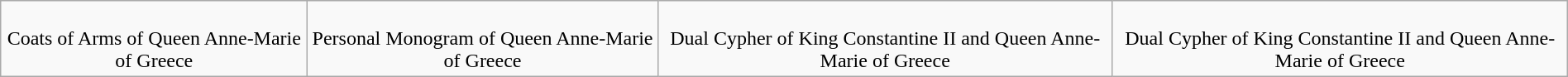<table class="wikitable" style="margin:1em auto; text-align:center;">
<tr>
<td><br>Coats of Arms of Queen Anne-Marie of Greece</td>
<td><br>Personal Monogram of Queen Anne-Marie of Greece</td>
<td><br>Dual Cypher of King Constantine II and Queen Anne-Marie of Greece</td>
<td><br>Dual Cypher of King Constantine II and Queen Anne-Marie of Greece</td>
</tr>
</table>
